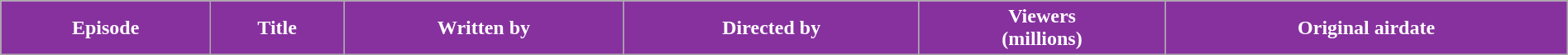<table class="wikitable plainrowheaders" style="width:100%;">
<tr style="color:#fff;">
<th style="background:#87319F;">Episode</th>
<th style="background:#87319F;">Title</th>
<th style="background:#87319F;">Written by</th>
<th style="background:#87319F;">Directed by</th>
<th style="background:#87319F;">Viewers<br>(millions)</th>
<th style="background:#87319F;">Original airdate<br>
</th>
</tr>
</table>
